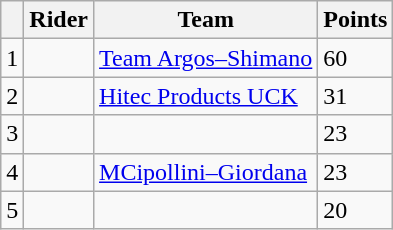<table class="wikitable">
<tr>
<th></th>
<th>Rider</th>
<th>Team</th>
<th>Points</th>
</tr>
<tr>
<td>1</td>
<td> </td>
<td><a href='#'>Team Argos–Shimano</a></td>
<td>60</td>
</tr>
<tr>
<td>2</td>
<td> </td>
<td><a href='#'>Hitec Products UCK</a></td>
<td>31</td>
</tr>
<tr>
<td>3</td>
<td></td>
<td></td>
<td>23</td>
</tr>
<tr>
<td>4</td>
<td></td>
<td><a href='#'>MCipollini–Giordana</a></td>
<td>23</td>
</tr>
<tr>
<td>5</td>
<td></td>
<td></td>
<td>20</td>
</tr>
</table>
